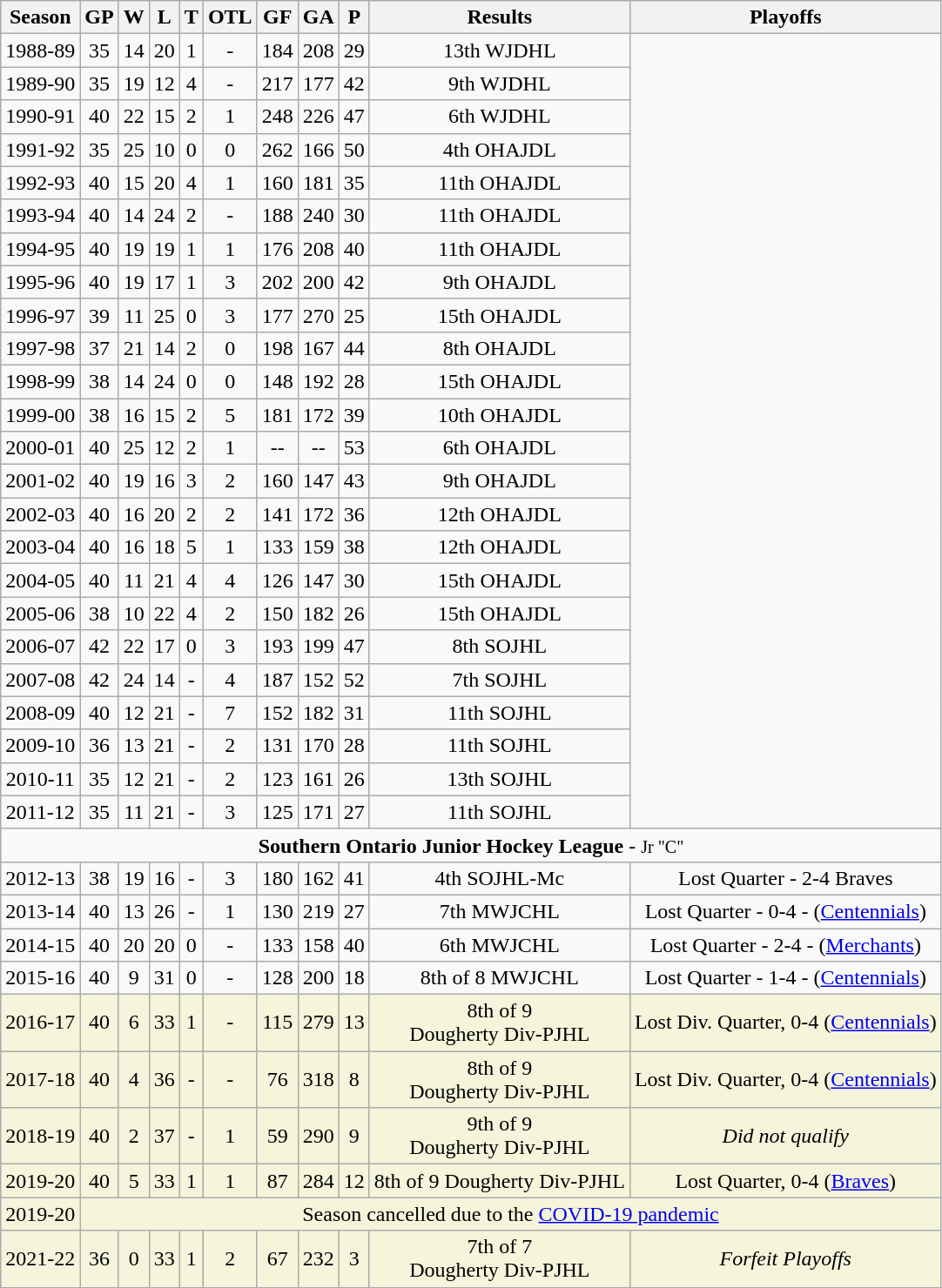<table class="wikitable">
<tr>
<th>Season</th>
<th>GP</th>
<th>W</th>
<th>L</th>
<th>T</th>
<th>OTL</th>
<th>GF</th>
<th>GA</th>
<th>P</th>
<th>Results</th>
<th>Playoffs</th>
</tr>
<tr align="center">
<td>1988-89</td>
<td>35</td>
<td>14</td>
<td>20</td>
<td>1</td>
<td>-</td>
<td>184</td>
<td>208</td>
<td>29</td>
<td>13th WJDHL</td>
</tr>
<tr align="center">
<td>1989-90</td>
<td>35</td>
<td>19</td>
<td>12</td>
<td>4</td>
<td>-</td>
<td>217</td>
<td>177</td>
<td>42</td>
<td>9th WJDHL</td>
</tr>
<tr align="center">
<td>1990-91</td>
<td>40</td>
<td>22</td>
<td>15</td>
<td>2</td>
<td>1</td>
<td>248</td>
<td>226</td>
<td>47</td>
<td>6th WJDHL</td>
</tr>
<tr align="center">
<td>1991-92</td>
<td>35</td>
<td>25</td>
<td>10</td>
<td>0</td>
<td>0</td>
<td>262</td>
<td>166</td>
<td>50</td>
<td>4th OHAJDL</td>
</tr>
<tr align="center">
<td>1992-93</td>
<td>40</td>
<td>15</td>
<td>20</td>
<td>4</td>
<td>1</td>
<td>160</td>
<td>181</td>
<td>35</td>
<td>11th OHAJDL</td>
</tr>
<tr align="center">
<td>1993-94</td>
<td>40</td>
<td>14</td>
<td>24</td>
<td>2</td>
<td>-</td>
<td>188</td>
<td>240</td>
<td>30</td>
<td>11th OHAJDL</td>
</tr>
<tr align="center">
<td>1994-95</td>
<td>40</td>
<td>19</td>
<td>19</td>
<td>1</td>
<td>1</td>
<td>176</td>
<td>208</td>
<td>40</td>
<td>11th OHAJDL</td>
</tr>
<tr align="center">
<td>1995-96</td>
<td>40</td>
<td>19</td>
<td>17</td>
<td>1</td>
<td>3</td>
<td>202</td>
<td>200</td>
<td>42</td>
<td>9th OHAJDL</td>
</tr>
<tr align="center">
<td>1996-97</td>
<td>39</td>
<td>11</td>
<td>25</td>
<td>0</td>
<td>3</td>
<td>177</td>
<td>270</td>
<td>25</td>
<td>15th OHAJDL</td>
</tr>
<tr align="center">
<td>1997-98</td>
<td>37</td>
<td>21</td>
<td>14</td>
<td>2</td>
<td>0</td>
<td>198</td>
<td>167</td>
<td>44</td>
<td>8th OHAJDL</td>
</tr>
<tr align="center">
<td>1998-99</td>
<td>38</td>
<td>14</td>
<td>24</td>
<td>0</td>
<td>0</td>
<td>148</td>
<td>192</td>
<td>28</td>
<td>15th OHAJDL</td>
</tr>
<tr align="center">
<td>1999-00</td>
<td>38</td>
<td>16</td>
<td>15</td>
<td>2</td>
<td>5</td>
<td>181</td>
<td>172</td>
<td>39</td>
<td>10th OHAJDL</td>
</tr>
<tr align="center">
<td>2000-01</td>
<td>40</td>
<td>25</td>
<td>12</td>
<td>2</td>
<td>1</td>
<td>--</td>
<td>--</td>
<td>53</td>
<td>6th OHAJDL</td>
</tr>
<tr align="center">
<td>2001-02</td>
<td>40</td>
<td>19</td>
<td>16</td>
<td>3</td>
<td>2</td>
<td>160</td>
<td>147</td>
<td>43</td>
<td>9th OHAJDL</td>
</tr>
<tr align="center">
<td>2002-03</td>
<td>40</td>
<td>16</td>
<td>20</td>
<td>2</td>
<td>2</td>
<td>141</td>
<td>172</td>
<td>36</td>
<td>12th OHAJDL</td>
</tr>
<tr align="center">
<td>2003-04</td>
<td>40</td>
<td>16</td>
<td>18</td>
<td>5</td>
<td>1</td>
<td>133</td>
<td>159</td>
<td>38</td>
<td>12th OHAJDL</td>
</tr>
<tr align="center">
<td>2004-05</td>
<td>40</td>
<td>11</td>
<td>21</td>
<td>4</td>
<td>4</td>
<td>126</td>
<td>147</td>
<td>30</td>
<td>15th OHAJDL</td>
</tr>
<tr align="center">
<td>2005-06</td>
<td>38</td>
<td>10</td>
<td>22</td>
<td>4</td>
<td>2</td>
<td>150</td>
<td>182</td>
<td>26</td>
<td>15th OHAJDL</td>
</tr>
<tr align="center">
<td>2006-07</td>
<td>42</td>
<td>22</td>
<td>17</td>
<td>0</td>
<td>3</td>
<td>193</td>
<td>199</td>
<td>47</td>
<td>8th SOJHL</td>
</tr>
<tr align="center">
<td>2007-08</td>
<td>42</td>
<td>24</td>
<td>14</td>
<td>-</td>
<td>4</td>
<td>187</td>
<td>152</td>
<td>52</td>
<td>7th SOJHL</td>
</tr>
<tr align="center">
<td>2008-09</td>
<td>40</td>
<td>12</td>
<td>21</td>
<td>-</td>
<td>7</td>
<td>152</td>
<td>182</td>
<td>31</td>
<td>11th SOJHL</td>
</tr>
<tr align="center">
<td>2009-10</td>
<td>36</td>
<td>13</td>
<td>21</td>
<td>-</td>
<td>2</td>
<td>131</td>
<td>170</td>
<td>28</td>
<td>11th SOJHL</td>
</tr>
<tr align="center">
<td>2010-11</td>
<td>35</td>
<td>12</td>
<td>21</td>
<td>-</td>
<td>2</td>
<td>123</td>
<td>161</td>
<td>26</td>
<td>13th SOJHL</td>
</tr>
<tr align="center">
<td>2011-12</td>
<td>35</td>
<td>11</td>
<td>21</td>
<td>-</td>
<td>3</td>
<td>125</td>
<td>171</td>
<td>27</td>
<td>11th SOJHL</td>
</tr>
<tr align="center">
<td colspan=11><strong>Southern Ontario Junior Hockey League</strong>   -  <small>Jr "C"</small></td>
</tr>
<tr align="center">
<td>2012-13</td>
<td>38</td>
<td>19</td>
<td>16</td>
<td>-</td>
<td>3</td>
<td>180</td>
<td>162</td>
<td>41</td>
<td>4th SOJHL-Mc</td>
<td>Lost Quarter - 2-4 Braves</td>
</tr>
<tr align="center">
<td>2013-14</td>
<td>40</td>
<td>13</td>
<td>26</td>
<td>-</td>
<td>1</td>
<td>130</td>
<td>219</td>
<td>27</td>
<td>7th MWJCHL</td>
<td>Lost Quarter - 0-4 - (<a href='#'>Centennials</a>)</td>
</tr>
<tr align="center">
<td>2014-15</td>
<td>40</td>
<td>20</td>
<td>20</td>
<td>0</td>
<td>-</td>
<td>133</td>
<td>158</td>
<td>40</td>
<td>6th MWJCHL</td>
<td>Lost Quarter - 2-4 - (<a href='#'>Merchants</a>)</td>
</tr>
<tr align="center">
<td>2015-16</td>
<td>40</td>
<td>9</td>
<td>31</td>
<td>0</td>
<td>-</td>
<td>128</td>
<td>200</td>
<td>18</td>
<td>8th of 8 MWJCHL</td>
<td>Lost  Quarter - 1-4 - (<a href='#'>Centennials</a>)</td>
</tr>
<tr align="center" bgcolor=beige>
<td>2016-17</td>
<td>40</td>
<td>6</td>
<td>33</td>
<td>1</td>
<td>-</td>
<td>115</td>
<td>279</td>
<td>13</td>
<td>8th of 9<br>Dougherty Div-PJHL</td>
<td>Lost Div.  Quarter, 0-4 (<a href='#'>Centennials</a>)</td>
</tr>
<tr align="center" bgcolor=beige>
<td>2017-18</td>
<td>40</td>
<td>4</td>
<td>36</td>
<td>-</td>
<td>-</td>
<td>76</td>
<td>318</td>
<td>8</td>
<td>8th of 9<br>Dougherty Div-PJHL</td>
<td>Lost Div.  Quarter, 0-4 (<a href='#'>Centennials</a>)</td>
</tr>
<tr align="center" bgcolor=beige>
<td>2018-19</td>
<td>40</td>
<td>2</td>
<td>37</td>
<td>-</td>
<td>1</td>
<td>59</td>
<td>290</td>
<td>9</td>
<td>9th of 9<br>Dougherty Div-PJHL</td>
<td><em>Did not qualify</em></td>
</tr>
<tr align="center" bgcolor=beige>
<td>2019-20</td>
<td>40</td>
<td>5</td>
<td>33</td>
<td>1</td>
<td>1</td>
<td>87</td>
<td>284</td>
<td>12</td>
<td>8th of 9 Dougherty Div-PJHL</td>
<td>Lost Quarter, 0-4 (<a href='#'>Braves</a>)</td>
</tr>
<tr align="center" bgcolor=beige>
<td>2019-20</td>
<td ! colspan="11">Season cancelled due to the <a href='#'>COVID-19 pandemic</a></td>
</tr>
<tr align="center" bgcolor=beige>
<td>2021-22</td>
<td>36</td>
<td>0</td>
<td>33</td>
<td>1</td>
<td>2</td>
<td>67</td>
<td>232</td>
<td>3</td>
<td>7th of 7<br>Dougherty Div-PJHL</td>
<td><em>Forfeit Playoffs</em></td>
</tr>
</table>
